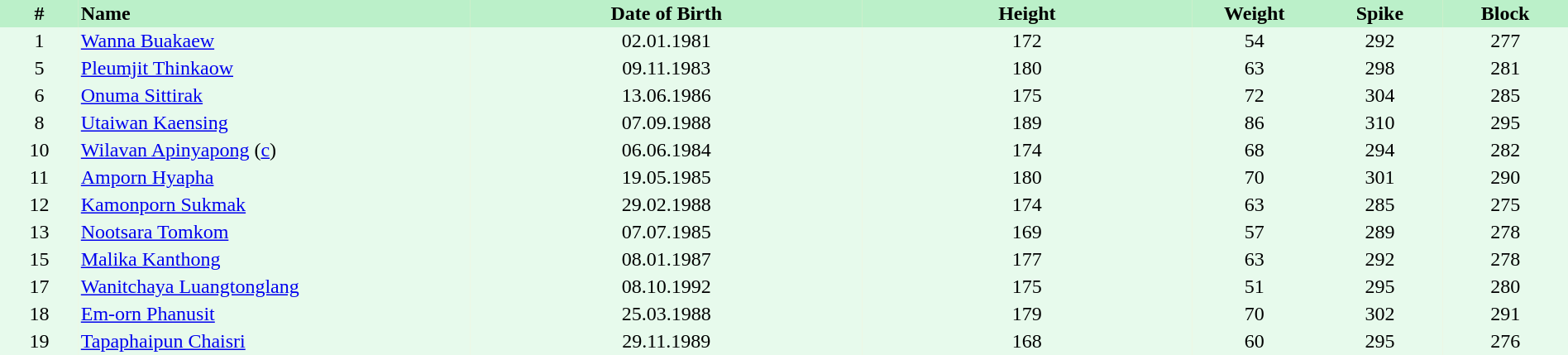<table border=0 cellpadding=2 cellspacing=0 |- bgcolor=#FFECCE style="text-align:center;" width=100%>
<tr bgcolor=#BBF0C9>
<th width=5%>#</th>
<th width=25% align=left>Name</th>
<th width=25%>Date of Birth</th>
<th width=21%>Height</th>
<th width=8%>Weight</th>
<th width=8%>Spike</th>
<th width=8%>Block</th>
</tr>
<tr bgcolor=#E7FAEC>
<td>1</td>
<td align=left><a href='#'>Wanna Buakaew</a></td>
<td>02.01.1981</td>
<td>172</td>
<td>54</td>
<td>292</td>
<td>277</td>
</tr>
<tr bgcolor=#E7FAEC>
<td>5</td>
<td align=left><a href='#'>Pleumjit Thinkaow</a></td>
<td>09.11.1983</td>
<td>180</td>
<td>63</td>
<td>298</td>
<td>281</td>
</tr>
<tr bgcolor=#E7FAEC>
<td>6</td>
<td align=left><a href='#'>Onuma Sittirak</a></td>
<td>13.06.1986</td>
<td>175</td>
<td>72</td>
<td>304</td>
<td>285</td>
</tr>
<tr bgcolor=#E7FAEC>
<td>8</td>
<td align=left><a href='#'>Utaiwan Kaensing</a></td>
<td>07.09.1988</td>
<td>189</td>
<td>86</td>
<td>310</td>
<td>295</td>
</tr>
<tr bgcolor=#E7FAEC>
<td>10</td>
<td align=left><a href='#'>Wilavan Apinyapong</a> (<a href='#'>c</a>)</td>
<td>06.06.1984</td>
<td>174</td>
<td>68</td>
<td>294</td>
<td>282</td>
</tr>
<tr bgcolor=#E7FAEC>
<td>11</td>
<td align=left><a href='#'>Amporn Hyapha</a></td>
<td>19.05.1985</td>
<td>180</td>
<td>70</td>
<td>301</td>
<td>290</td>
</tr>
<tr bgcolor=#E7FAEC>
<td>12</td>
<td align=left><a href='#'>Kamonporn Sukmak</a></td>
<td>29.02.1988</td>
<td>174</td>
<td>63</td>
<td>285</td>
<td>275</td>
</tr>
<tr bgcolor=#E7FAEC>
<td>13</td>
<td align=left><a href='#'>Nootsara Tomkom</a></td>
<td>07.07.1985</td>
<td>169</td>
<td>57</td>
<td>289</td>
<td>278</td>
</tr>
<tr bgcolor=#E7FAEC>
<td>15</td>
<td align=left><a href='#'>Malika Kanthong</a></td>
<td>08.01.1987</td>
<td>177</td>
<td>63</td>
<td>292</td>
<td>278</td>
</tr>
<tr bgcolor=#E7FAEC>
<td>17</td>
<td align=left><a href='#'>Wanitchaya Luangtonglang</a></td>
<td>08.10.1992</td>
<td>175</td>
<td>51</td>
<td>295</td>
<td>280</td>
</tr>
<tr bgcolor=#E7FAEC>
<td>18</td>
<td align=left><a href='#'>Em-orn Phanusit</a></td>
<td>25.03.1988</td>
<td>179</td>
<td>70</td>
<td>302</td>
<td>291</td>
</tr>
<tr bgcolor=#E7FAEC>
<td>19</td>
<td align=left><a href='#'>Tapaphaipun Chaisri</a></td>
<td>29.11.1989</td>
<td>168</td>
<td>60</td>
<td>295</td>
<td>276</td>
</tr>
<tr>
</tr>
</table>
